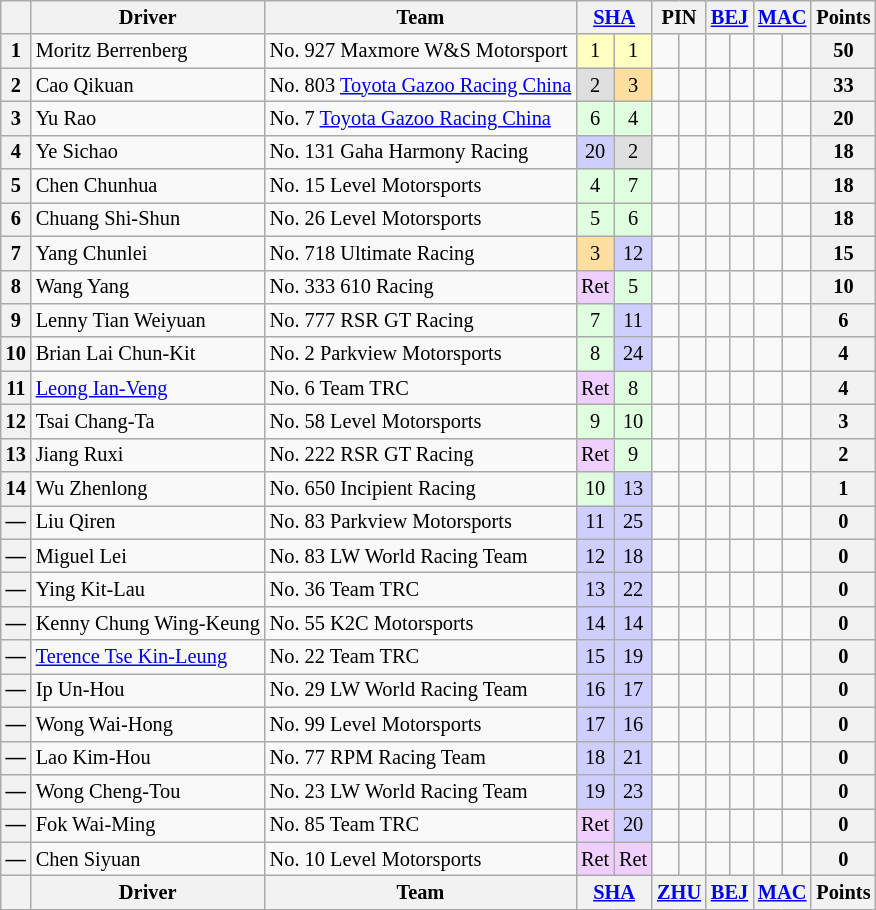<table class="wikitable" style="font-size:85%; text-align:center;">
<tr>
<th></th>
<th>Driver</th>
<th>Team</th>
<th colspan="2"><a href='#'>SHA</a><br></th>
<th colspan="2">PIN<br></th>
<th colspan="2"><a href='#'>BEJ</a><br></th>
<th colspan="2"><a href='#'>MAC</a><br></th>
<th>Points</th>
</tr>
<tr>
<th>1</th>
<td align="left"> Moritz Berrenberg</td>
<td align="left"> No. 927 Maxmore W&S Motorsport</td>
<td style="background:#FFFFBF;">1</td>
<td style="background:#FFFFBF;">1</td>
<td></td>
<td></td>
<td></td>
<td></td>
<td></td>
<td></td>
<th>50</th>
</tr>
<tr>
<th>2</th>
<td align="left"> Cao Qikuan</td>
<td align="left"> No. 803 <a href='#'>Toyota Gazoo Racing China</a></td>
<td style="background:#DFDFDF;">2</td>
<td style="background:#FFDF9F;">3</td>
<td></td>
<td></td>
<td></td>
<td></td>
<td></td>
<td></td>
<th>33</th>
</tr>
<tr>
<th>3</th>
<td align="left"> Yu Rao</td>
<td align="left"> No. 7 <a href='#'>Toyota Gazoo Racing China</a></td>
<td style="background:#DFFFDF;">6</td>
<td style="background:#DFFFDF;">4</td>
<td></td>
<td></td>
<td></td>
<td></td>
<td></td>
<td></td>
<th>20</th>
</tr>
<tr>
<th>4</th>
<td align="left"> Ye Sichao</td>
<td align="left"> No. 131 Gaha Harmony Racing</td>
<td style="background:#CFCFFF;">20</td>
<td style="background:#DFDFDF;">2</td>
<td></td>
<td></td>
<td></td>
<td></td>
<td></td>
<td></td>
<th>18</th>
</tr>
<tr>
<th>5</th>
<td align="left"> Chen Chunhua</td>
<td align="left"> No. 15 Level Motorsports</td>
<td style="background:#DFFFDF;">4</td>
<td style="background:#DFFFDF;">7</td>
<td></td>
<td></td>
<td></td>
<td></td>
<td></td>
<td></td>
<th>18</th>
</tr>
<tr>
<th>6</th>
<td align="left"> Chuang Shi-Shun</td>
<td align="left"> No. 26 Level Motorsports</td>
<td style="background:#DFFFDF;">5</td>
<td style="background:#DFFFDF;">6</td>
<td></td>
<td></td>
<td></td>
<td></td>
<td></td>
<td></td>
<th>18</th>
</tr>
<tr>
<th>7</th>
<td align="left"> Yang Chunlei</td>
<td align="left"> No. 718 Ultimate Racing</td>
<td style="background:#FFDF9F;">3</td>
<td style="background:#CFCFFF;">12</td>
<td></td>
<td></td>
<td></td>
<td></td>
<td></td>
<td></td>
<th>15</th>
</tr>
<tr>
<th>8</th>
<td align="left"> Wang Yang</td>
<td align="left"> No. 333 610 Racing</td>
<td style="background:#EFCFFF;">Ret</td>
<td style="background:#DFFFDF;">5</td>
<td></td>
<td></td>
<td></td>
<td></td>
<td></td>
<td></td>
<th>10</th>
</tr>
<tr>
<th>9</th>
<td align="left"> Lenny Tian Weiyuan</td>
<td align="left"> No. 777 RSR GT Racing</td>
<td style="background:#DFFFDF;">7</td>
<td style="background:#CFCFFF;">11</td>
<td></td>
<td></td>
<td></td>
<td></td>
<td></td>
<td></td>
<th>6</th>
</tr>
<tr>
<th>10</th>
<td align="left"> Brian Lai Chun-Kit</td>
<td align="left"> No. 2 Parkview Motorsports</td>
<td style="background:#DFFFDF;">8</td>
<td style="background:#CFCFFF;">24</td>
<td></td>
<td></td>
<td></td>
<td></td>
<td></td>
<td></td>
<th>4</th>
</tr>
<tr>
<th>11</th>
<td align="left"> <a href='#'>Leong Ian-Veng</a></td>
<td align="left"> No. 6 Team TRC</td>
<td style="background:#EFCFFF;">Ret</td>
<td style="background:#DFFFDF;">8</td>
<td></td>
<td></td>
<td></td>
<td></td>
<td></td>
<td></td>
<th>4</th>
</tr>
<tr>
<th>12</th>
<td align="left"> Tsai Chang-Ta</td>
<td align="left"> No. 58 Level Motorsports</td>
<td style="background:#DFFFDF;">9</td>
<td style="background:#DFFFDF;">10</td>
<td></td>
<td></td>
<td></td>
<td></td>
<td></td>
<td></td>
<th>3</th>
</tr>
<tr>
<th>13</th>
<td align="left"> Jiang Ruxi</td>
<td align="left"> No. 222 RSR GT Racing</td>
<td style="background:#EFCFFF;">Ret</td>
<td style="background:#DFFFDF;">9</td>
<td></td>
<td></td>
<td></td>
<td></td>
<td></td>
<td></td>
<th>2</th>
</tr>
<tr>
<th>14</th>
<td align="left"> Wu Zhenlong</td>
<td align="left"> No. 650 Incipient Racing</td>
<td style="background:#DFFFDF;">10</td>
<td style="background:#CFCFFF;">13</td>
<td></td>
<td></td>
<td></td>
<td></td>
<td></td>
<td></td>
<th>1</th>
</tr>
<tr>
<th>—</th>
<td align="left"> Liu Qiren</td>
<td align="left"> No. 83 Parkview Motorsports</td>
<td style="background:#CFCFFF;">11</td>
<td style="background:#CFCFFF;">25</td>
<td></td>
<td></td>
<td></td>
<td></td>
<td></td>
<td></td>
<th>0</th>
</tr>
<tr>
<th>—</th>
<td align="left"> Miguel Lei</td>
<td align="left"> No. 83 LW World Racing Team</td>
<td style="background:#CFCFFF;">12</td>
<td style="background:#CFCFFF;">18</td>
<td></td>
<td></td>
<td></td>
<td></td>
<td></td>
<td></td>
<th>0</th>
</tr>
<tr>
<th>—</th>
<td align="left"> Ying Kit-Lau</td>
<td align="left"> No. 36 Team TRC</td>
<td style="background:#CFCFFF;">13</td>
<td style="background:#CFCFFF;">22</td>
<td></td>
<td></td>
<td></td>
<td></td>
<td></td>
<td></td>
<th>0</th>
</tr>
<tr>
<th>—</th>
<td align="left"> Kenny Chung Wing-Keung</td>
<td align="left"> No. 55 K2C Motorsports</td>
<td style="background:#CFCFFF;">14</td>
<td style="background:#CFCFFF;">14</td>
<td></td>
<td></td>
<td></td>
<td></td>
<td></td>
<td></td>
<th>0</th>
</tr>
<tr>
<th>—</th>
<td align="left"> <a href='#'>Terence Tse Kin-Leung</a></td>
<td align="left"> No. 22 Team TRC</td>
<td style="background:#CFCFFF;">15</td>
<td style="background:#CFCFFF;">19</td>
<td></td>
<td></td>
<td></td>
<td></td>
<td></td>
<td></td>
<th>0</th>
</tr>
<tr>
<th>—</th>
<td align="left"> Ip Un-Hou</td>
<td align="left"> No. 29 LW World Racing Team</td>
<td style="background:#CFCFFF;">16</td>
<td style="background:#CFCFFF;">17</td>
<td></td>
<td></td>
<td></td>
<td></td>
<td></td>
<td></td>
<th>0</th>
</tr>
<tr>
<th>—</th>
<td align="left"> Wong Wai-Hong</td>
<td align="left"> No. 99 Level Motorsports</td>
<td style="background:#CFCFFF;">17</td>
<td style="background:#CFCFFF;">16</td>
<td></td>
<td></td>
<td></td>
<td></td>
<td></td>
<td></td>
<th>0</th>
</tr>
<tr>
<th>—</th>
<td align="left"> Lao Kim-Hou</td>
<td align="left"> No. 77 RPM Racing Team</td>
<td style="background:#CFCFFF;">18</td>
<td style="background:#CFCFFF;">21</td>
<td></td>
<td></td>
<td></td>
<td></td>
<td></td>
<td></td>
<th>0</th>
</tr>
<tr>
<th>—</th>
<td align="left"> Wong Cheng-Tou</td>
<td align="left"> No. 23 LW World Racing Team</td>
<td style="background:#CFCFFF;">19</td>
<td style="background:#CFCFFF;">23</td>
<td></td>
<td></td>
<td></td>
<td></td>
<td></td>
<td></td>
<th>0</th>
</tr>
<tr>
<th>—</th>
<td align="left"> Fok Wai-Ming</td>
<td align="left"> No. 85 Team TRC</td>
<td style="background:#EFCFFF;">Ret</td>
<td style="background:#CFCFFF;">20</td>
<td></td>
<td></td>
<td></td>
<td></td>
<td></td>
<td></td>
<th>0</th>
</tr>
<tr>
<th>—</th>
<td align="left"> Chen Siyuan</td>
<td align="left"> No. 10 Level Motorsports</td>
<td style="background:#EFCFFF;">Ret</td>
<td style="background:#EFCFFF;">Ret</td>
<td></td>
<td></td>
<td></td>
<td></td>
<td></td>
<td></td>
<th>0</th>
</tr>
<tr>
<th></th>
<th>Driver</th>
<th>Team</th>
<th colspan="2"><a href='#'>SHA</a><br></th>
<th colspan="2"><a href='#'>ZHU</a><br></th>
<th colspan="2"><a href='#'>BEJ</a><br></th>
<th colspan="2"><a href='#'>MAC</a><br></th>
<th>Points</th>
</tr>
</table>
